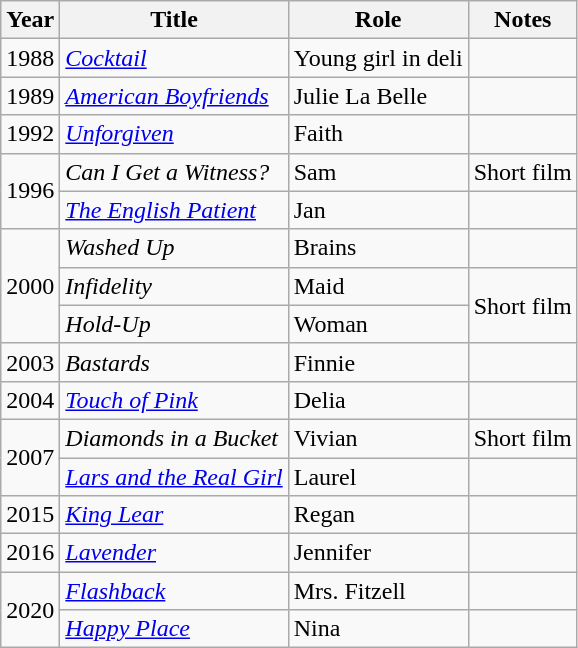<table class="wikitable sortable">
<tr>
<th>Year</th>
<th>Title</th>
<th>Role</th>
<th class="unsortable">Notes</th>
</tr>
<tr>
<td>1988</td>
<td><em><a href='#'>Cocktail</a></em></td>
<td>Young girl in deli</td>
<td></td>
</tr>
<tr>
<td>1989</td>
<td><em><a href='#'>American Boyfriends</a></em></td>
<td>Julie La Belle</td>
<td></td>
</tr>
<tr>
<td>1992</td>
<td><em><a href='#'>Unforgiven</a></em></td>
<td>Faith</td>
<td></td>
</tr>
<tr>
<td rowspan=2>1996</td>
<td><em>Can I Get a Witness?</em></td>
<td>Sam</td>
<td>Short film</td>
</tr>
<tr>
<td data-sort-value="English Patient, The"><em><a href='#'>The English Patient</a></em></td>
<td>Jan</td>
<td></td>
</tr>
<tr>
<td rowspan=3>2000</td>
<td><em>Washed Up</em></td>
<td>Brains</td>
<td></td>
</tr>
<tr>
<td><em>Infidelity</em></td>
<td>Maid</td>
<td rowspan=2>Short film</td>
</tr>
<tr>
<td><em>Hold-Up</em></td>
<td>Woman</td>
</tr>
<tr>
<td>2003</td>
<td><em>Bastards</em></td>
<td>Finnie</td>
<td></td>
</tr>
<tr>
<td>2004</td>
<td><em><a href='#'>Touch of Pink</a></em></td>
<td>Delia</td>
<td></td>
</tr>
<tr>
<td rowspan=2>2007</td>
<td><em>Diamonds in a Bucket</em></td>
<td>Vivian</td>
<td>Short film</td>
</tr>
<tr>
<td><em><a href='#'>Lars and the Real Girl</a></em></td>
<td>Laurel</td>
<td></td>
</tr>
<tr>
<td>2015</td>
<td><em><a href='#'>King Lear</a></em></td>
<td>Regan</td>
<td></td>
</tr>
<tr>
<td>2016</td>
<td><em><a href='#'>Lavender</a></em></td>
<td>Jennifer</td>
<td></td>
</tr>
<tr>
<td rowspan=2>2020</td>
<td><em><a href='#'>Flashback</a></em></td>
<td>Mrs. Fitzell</td>
<td></td>
</tr>
<tr>
<td><em><a href='#'>Happy Place</a></em></td>
<td>Nina</td>
<td></td>
</tr>
</table>
